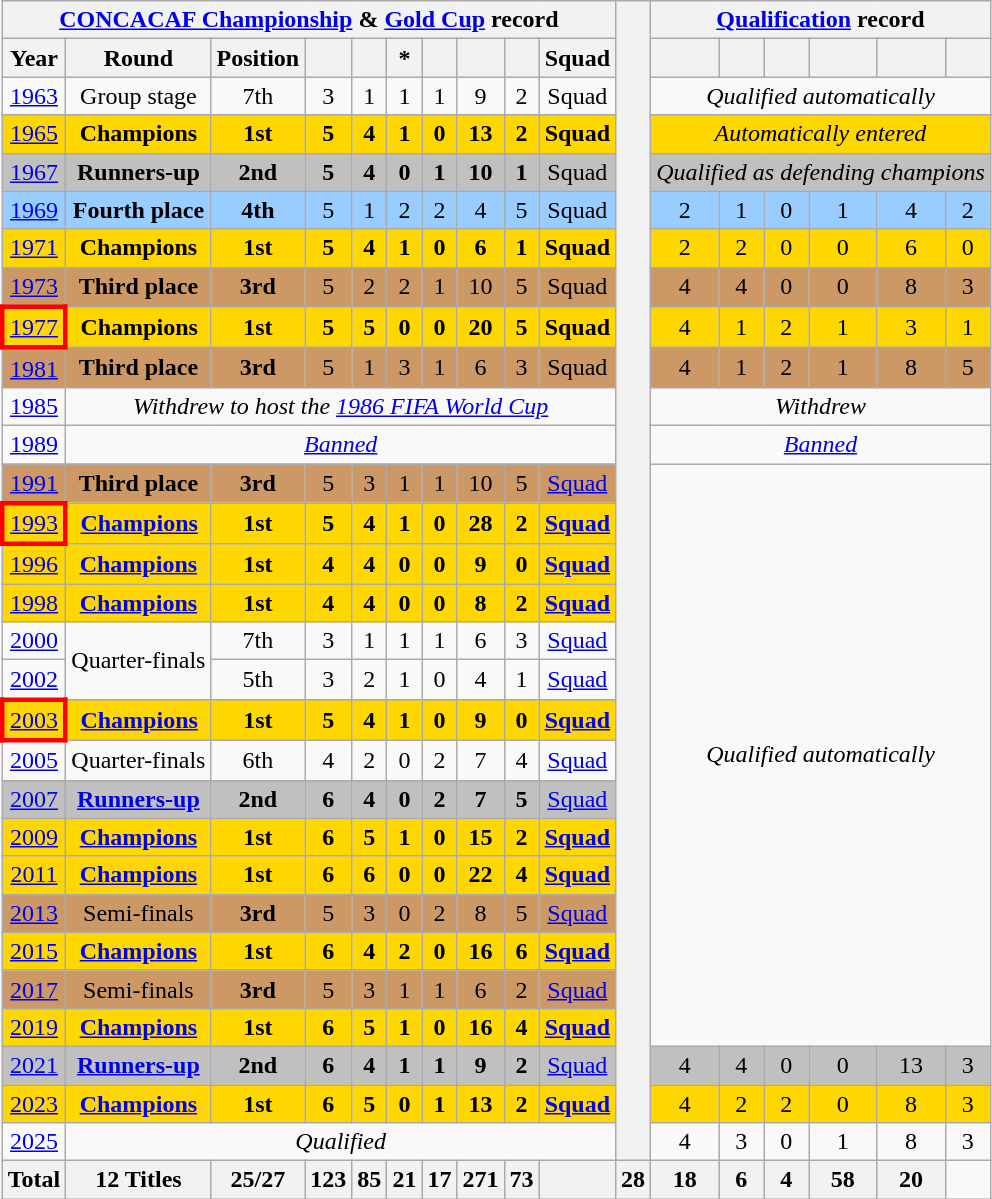<table class="wikitable" style="text-align: center;">
<tr>
<th colspan=10><a href='#'>CONCACAF Championship</a> & <a href='#'>Gold Cup</a> record</th>
<th rowspan="31"></th>
<th colspan=7><a href='#'>Qualification</a> record</th>
</tr>
<tr>
<th>Year</th>
<th>Round</th>
<th>Position</th>
<th></th>
<th></th>
<th>*</th>
<th></th>
<th></th>
<th></th>
<th>Squad</th>
<th></th>
<th></th>
<th></th>
<th></th>
<th></th>
<th></th>
</tr>
<tr>
<td> <a href='#'>1963</a></td>
<td>Group stage</td>
<td>7th</td>
<td>3</td>
<td>1</td>
<td>1</td>
<td>1</td>
<td>9</td>
<td>2</td>
<td>Squad</td>
<td colspan=6><em>Qualified automatically</em></td>
</tr>
<tr>
</tr>
<tr bgcolor=gold>
<td> <a href='#'>1965</a></td>
<td><strong>Champions</strong></td>
<td><strong>1st</strong></td>
<td><strong>5</strong></td>
<td><strong>4</strong></td>
<td><strong>1</strong></td>
<td><strong>0</strong></td>
<td><strong>13</strong></td>
<td><strong>2</strong></td>
<td><strong>Squad</strong></td>
<td colspan=6><em>Automatically entered</em></td>
</tr>
<tr bgcolor=silver>
<td> <a href='#'>1967</a></td>
<td><strong>Runners-up</strong></td>
<td><strong>2nd</strong></td>
<td><strong>5</strong></td>
<td><strong>4</strong></td>
<td><strong>0</strong></td>
<td><strong>1</strong></td>
<td><strong>10</strong></td>
<td><strong>1</strong></td>
<td>Squad</td>
<td colspan=6><em>Qualified as defending champions</em></td>
</tr>
<tr bgcolor=#9acdff>
<td> <a href='#'>1969</a></td>
<td><strong>Fourth place</strong></td>
<td><strong>4th</strong></td>
<td>5</td>
<td>1</td>
<td>2</td>
<td>2</td>
<td>4</td>
<td>5</td>
<td>Squad</td>
<td>2</td>
<td>1</td>
<td>0</td>
<td>1</td>
<td>4</td>
<td>2</td>
</tr>
<tr bgcolor=gold>
<td> <a href='#'>1971</a></td>
<td><strong>Champions</strong></td>
<td><strong>1st</strong></td>
<td><strong>5</strong></td>
<td><strong>4</strong></td>
<td><strong>1</strong></td>
<td><strong>0</strong></td>
<td><strong>6</strong></td>
<td><strong>1</strong></td>
<td><strong>Squad</strong></td>
<td>2</td>
<td>2</td>
<td>0</td>
<td>0</td>
<td>6</td>
<td>0</td>
</tr>
<tr bgcolor="#cc9966">
<td> <a href='#'>1973</a></td>
<td><strong>Third place</strong></td>
<td><strong>3rd</strong></td>
<td>5</td>
<td>2</td>
<td>2</td>
<td>1</td>
<td>10</td>
<td>5</td>
<td>Squad</td>
<td>4</td>
<td>4</td>
<td>0</td>
<td>0</td>
<td>8</td>
<td>3</td>
</tr>
<tr bgcolor=gold>
<td style="border: 3px solid red"> <a href='#'>1977</a></td>
<td><strong>Champions</strong></td>
<td><strong>1st</strong></td>
<td><strong>5</strong></td>
<td><strong>5</strong></td>
<td><strong>0</strong></td>
<td><strong>0</strong></td>
<td><strong>20</strong></td>
<td><strong>5</strong></td>
<td><strong>Squad</strong></td>
<td>4</td>
<td>1</td>
<td>2</td>
<td>1</td>
<td>3</td>
<td>1</td>
</tr>
<tr bgcolor="#cc9966">
<td> <a href='#'>1981</a></td>
<td><strong>Third place</strong></td>
<td><strong>3rd</strong></td>
<td>5</td>
<td>1</td>
<td>3</td>
<td>1</td>
<td>6</td>
<td>3</td>
<td>Squad</td>
<td>4</td>
<td>1</td>
<td>2</td>
<td>1</td>
<td>8</td>
<td>5</td>
</tr>
<tr>
<td><a href='#'>1985</a></td>
<td colspan=9><em>Withdrew to host the <a href='#'>1986 FIFA World Cup</a></em></td>
<td colspan=6><em>Withdrew</em></td>
</tr>
<tr>
<td><a href='#'>1989</a></td>
<td colspan=9><em><a href='#'>Banned</a></em></td>
<td colspan=6><em><a href='#'>Banned</a></em></td>
</tr>
<tr>
<td bgcolor="#cc9966"> <a href='#'>1991</a></td>
<td bgcolor="#cc9966"><strong>Third place</strong></td>
<td bgcolor="#cc9966"><strong>3rd</strong></td>
<td bgcolor="#cc9966">5</td>
<td bgcolor="#cc9966">3</td>
<td bgcolor="#cc9966">1</td>
<td bgcolor="#cc9966">1</td>
<td bgcolor="#cc9966">10</td>
<td bgcolor="#cc9966">5</td>
<td bgcolor="#cc9966"><a href='#'>Squad</a></td>
<td colspan=6 rowspan=15><em>Qualified automatically</em></td>
</tr>
<tr bgcolor=gold>
<td style="border: 3px solid red">  <a href='#'>1993</a></td>
<td><strong><a href='#'>Champions</a></strong></td>
<td><strong>1st</strong></td>
<td><strong>5</strong></td>
<td><strong>4</strong></td>
<td><strong>1</strong></td>
<td><strong>0</strong></td>
<td><strong>28</strong></td>
<td><strong>2</strong></td>
<td><strong><a href='#'>Squad</a></strong></td>
</tr>
<tr bgcolor=gold>
<td> <a href='#'>1996</a></td>
<td><strong><a href='#'>Champions</a></strong></td>
<td><strong>1st</strong></td>
<td><strong>4</strong></td>
<td><strong>4</strong></td>
<td><strong>0</strong></td>
<td><strong>0</strong></td>
<td><strong>9</strong></td>
<td><strong>0</strong></td>
<td><strong><a href='#'>Squad</a></strong></td>
</tr>
<tr bgcolor=gold>
<td> <a href='#'>1998</a></td>
<td><strong><a href='#'>Champions</a></strong></td>
<td><strong>1st</strong></td>
<td><strong>4</strong></td>
<td><strong>4</strong></td>
<td><strong>0</strong></td>
<td><strong>0</strong></td>
<td><strong>8</strong></td>
<td><strong>2</strong></td>
<td><strong><a href='#'>Squad</a></strong></td>
</tr>
<tr>
<td> <a href='#'>2000</a></td>
<td rowspan=2>Quarter-finals</td>
<td>7th</td>
<td>3</td>
<td>1</td>
<td>1</td>
<td>1</td>
<td>6</td>
<td>3</td>
<td><a href='#'>Squad</a></td>
</tr>
<tr>
<td> <a href='#'>2002</a></td>
<td>5th</td>
<td>3</td>
<td>2</td>
<td>1</td>
<td>0</td>
<td>4</td>
<td>1</td>
<td><a href='#'>Squad</a></td>
</tr>
<tr bgcolor=gold>
<td style="border: 3px solid red">  <a href='#'>2003</a></td>
<td><strong><a href='#'>Champions</a></strong></td>
<td><strong>1st</strong></td>
<td><strong>5</strong></td>
<td><strong>4</strong></td>
<td><strong>1</strong></td>
<td><strong>0</strong></td>
<td><strong>9</strong></td>
<td><strong>0</strong></td>
<td><strong><a href='#'>Squad</a></strong></td>
</tr>
<tr>
<td> <a href='#'>2005</a></td>
<td>Quarter-finals</td>
<td>6th</td>
<td>4</td>
<td>2</td>
<td>0</td>
<td>2</td>
<td>7</td>
<td>4</td>
<td><a href='#'>Squad</a></td>
</tr>
<tr bgcolor=silver>
<td> <a href='#'>2007</a></td>
<td><strong><a href='#'>Runners-up</a></strong></td>
<td><strong>2nd</strong></td>
<td><strong>6</strong></td>
<td><strong>4</strong></td>
<td><strong>0</strong></td>
<td><strong>2</strong></td>
<td><strong>7</strong></td>
<td><strong>5</strong></td>
<td><a href='#'>Squad</a></td>
</tr>
<tr bgcolor=gold>
<td> <a href='#'>2009</a></td>
<td><strong><a href='#'>Champions</a></strong></td>
<td><strong>1st</strong></td>
<td><strong>6</strong></td>
<td><strong>5</strong></td>
<td><strong>1</strong></td>
<td><strong>0</strong></td>
<td><strong>15</strong></td>
<td><strong>2</strong></td>
<td><strong><a href='#'>Squad</a></strong></td>
</tr>
<tr bgcolor=gold>
<td> <a href='#'>2011</a></td>
<td><strong><a href='#'>Champions</a></strong></td>
<td><strong>1st</strong></td>
<td><strong>6</strong></td>
<td><strong>6</strong></td>
<td><strong>0</strong></td>
<td><strong>0</strong></td>
<td><strong>22</strong></td>
<td><strong>4</strong></td>
<td><strong><a href='#'>Squad</a></strong></td>
</tr>
<tr bgcolor="#cc9966">
<td> <a href='#'>2013</a></td>
<td>Semi-finals</td>
<td><strong>3rd</strong></td>
<td>5</td>
<td>3</td>
<td>0</td>
<td>2</td>
<td>8</td>
<td>5</td>
<td><a href='#'>Squad</a></td>
</tr>
<tr bgcolor=gold>
<td>  <a href='#'>2015</a></td>
<td><strong><a href='#'>Champions</a></strong></td>
<td><strong>1st</strong></td>
<td><strong>6</strong></td>
<td><strong>4</strong></td>
<td><strong>2</strong></td>
<td><strong>0</strong></td>
<td><strong>16</strong></td>
<td><strong>6</strong></td>
<td><strong><a href='#'>Squad</a></strong></td>
</tr>
<tr bgcolor="#cc9966">
<td> <a href='#'>2017</a></td>
<td>Semi-finals</td>
<td><strong>3rd</strong></td>
<td>5</td>
<td>3</td>
<td>1</td>
<td>1</td>
<td>6</td>
<td>2</td>
<td><a href='#'>Squad</a></td>
</tr>
<tr bgcolor=gold>
<td>   <a href='#'>2019</a></td>
<td><strong><a href='#'>Champions</a></strong></td>
<td><strong>1st</strong></td>
<td><strong>6</strong></td>
<td><strong>5</strong></td>
<td><strong>1</strong></td>
<td><strong>0</strong></td>
<td><strong>16</strong></td>
<td><strong>4</strong></td>
<td><strong><a href='#'>Squad</a></strong></td>
</tr>
<tr bgcolor=silver>
<td> <a href='#'>2021</a></td>
<td><strong><a href='#'>Runners-up</a></strong></td>
<td><strong>2nd</strong></td>
<td><strong>6</strong></td>
<td><strong>4</strong></td>
<td><strong>1</strong></td>
<td><strong>1</strong></td>
<td><strong>9</strong></td>
<td><strong>2</strong></td>
<td><a href='#'>Squad</a></td>
<td>4</td>
<td>4</td>
<td>0</td>
<td>0</td>
<td>13</td>
<td>3</td>
</tr>
<tr bgcolor=gold>
<td>  <a href='#'>2023</a></td>
<td><strong><a href='#'>Champions</a></strong></td>
<td><strong>1st</strong></td>
<td><strong>6</strong></td>
<td><strong>5</strong></td>
<td><strong>0</strong></td>
<td><strong>1</strong></td>
<td><strong>13</strong></td>
<td><strong>2</strong></td>
<td><strong><a href='#'>Squad</a></strong></td>
<td>4</td>
<td>2</td>
<td>2</td>
<td>0</td>
<td>8</td>
<td>3</td>
</tr>
<tr>
<td>  <a href='#'>2025</a></td>
<td colspan=9><em>Qualified</em></td>
<td>4</td>
<td>3</td>
<td>0</td>
<td>1</td>
<td>8</td>
<td>3</td>
</tr>
<tr>
<th>Total</th>
<th>12 Titles</th>
<th>25/27</th>
<th>123</th>
<th>85</th>
<th>21</th>
<th>17</th>
<th>271</th>
<th>73</th>
<th></th>
<th>28</th>
<th>18</th>
<th>6</th>
<th>4</th>
<th>58</th>
<th>20</th>
</tr>
</table>
